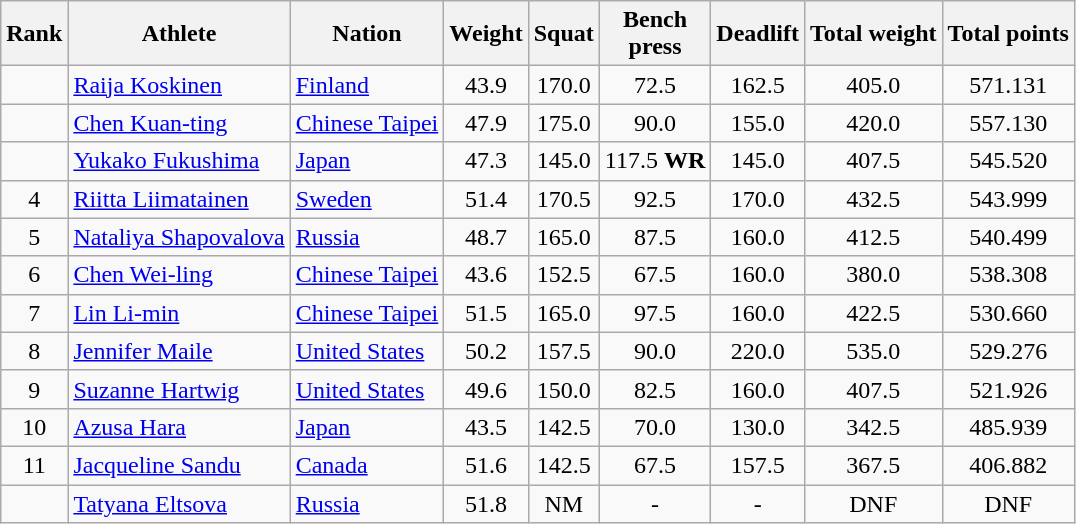<table class="wikitable sortable" style="text-align:center">
<tr>
<th>Rank</th>
<th>Athlete</th>
<th>Nation</th>
<th>Weight</th>
<th>Squat</th>
<th>Bench<br>press</th>
<th>Deadlift</th>
<th>Total weight</th>
<th>Total points</th>
</tr>
<tr>
<td></td>
<td align=left><a href='#'>Raija Koskinen</a></td>
<td align=left> <a href='#'>Finland</a></td>
<td>43.9</td>
<td>170.0</td>
<td>72.5</td>
<td>162.5</td>
<td>405.0</td>
<td>571.131</td>
</tr>
<tr>
<td></td>
<td align=left><a href='#'>Chen Kuan-ting</a></td>
<td align=left> <a href='#'>Chinese Taipei</a></td>
<td>47.9</td>
<td>175.0</td>
<td>90.0</td>
<td>155.0</td>
<td>420.0</td>
<td>557.130</td>
</tr>
<tr>
<td></td>
<td align=left><a href='#'>Yukako Fukushima</a></td>
<td align=left> <a href='#'>Japan</a></td>
<td>47.3</td>
<td>145.0</td>
<td>117.5 <strong>WR</strong></td>
<td>145.0</td>
<td>407.5</td>
<td>545.520</td>
</tr>
<tr>
<td>4</td>
<td align=left><a href='#'>Riitta Liimatainen</a></td>
<td align=left> <a href='#'>Sweden</a></td>
<td>51.4</td>
<td>170.5</td>
<td>92.5</td>
<td>170.0</td>
<td>432.5</td>
<td>543.999</td>
</tr>
<tr>
<td>5</td>
<td align=left><a href='#'>Nataliya Shapovalova</a></td>
<td align=left> <a href='#'>Russia</a></td>
<td>48.7</td>
<td>165.0</td>
<td>87.5</td>
<td>160.0</td>
<td>412.5</td>
<td>540.499</td>
</tr>
<tr>
<td>6</td>
<td align=left><a href='#'>Chen Wei-ling</a></td>
<td align=left> <a href='#'>Chinese Taipei</a></td>
<td>43.6</td>
<td>152.5</td>
<td>67.5</td>
<td>160.0</td>
<td>380.0</td>
<td>538.308</td>
</tr>
<tr>
<td>7</td>
<td align=left><a href='#'>Lin Li-min</a></td>
<td align=left> <a href='#'>Chinese Taipei</a></td>
<td>51.5</td>
<td>165.0</td>
<td>97.5</td>
<td>160.0</td>
<td>422.5</td>
<td>530.660</td>
</tr>
<tr>
<td>8</td>
<td align=left><a href='#'>Jennifer Maile</a></td>
<td align=left> <a href='#'>United States</a></td>
<td>50.2</td>
<td>157.5</td>
<td>90.0</td>
<td>220.0</td>
<td>535.0</td>
<td>529.276</td>
</tr>
<tr>
<td>9</td>
<td align=left><a href='#'>Suzanne Hartwig</a></td>
<td align=left> <a href='#'>United States</a></td>
<td>49.6</td>
<td>150.0</td>
<td>82.5</td>
<td>160.0</td>
<td>407.5</td>
<td>521.926</td>
</tr>
<tr>
<td>10</td>
<td align=left><a href='#'>Azusa Hara</a></td>
<td align=left> <a href='#'>Japan</a></td>
<td>43.5</td>
<td>142.5</td>
<td>70.0</td>
<td>130.0</td>
<td>342.5</td>
<td>485.939</td>
</tr>
<tr>
<td>11</td>
<td align=left><a href='#'>Jacqueline Sandu</a></td>
<td align=left> <a href='#'>Canada</a></td>
<td>51.6</td>
<td>142.5</td>
<td>67.5</td>
<td>157.5</td>
<td>367.5</td>
<td>406.882</td>
</tr>
<tr>
<td></td>
<td align=left><a href='#'>Tatyana Eltsova</a></td>
<td align=left> <a href='#'>Russia</a></td>
<td>51.8</td>
<td>NM</td>
<td>-</td>
<td>-</td>
<td>DNF</td>
<td>DNF</td>
</tr>
</table>
